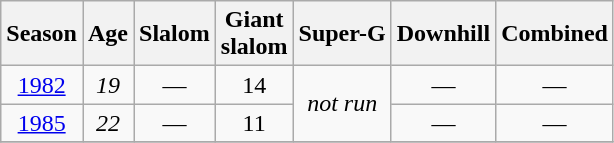<table class=wikitable style="text-align:center">
<tr>
<th>Season</th>
<th>Age</th>
<th>Slalom</th>
<th>Giant<br>slalom</th>
<th>Super-G</th>
<th>Downhill</th>
<th>Combined</th>
</tr>
<tr>
<td><a href='#'>1982</a></td>
<td><em>19</em></td>
<td>—</td>
<td>14</td>
<td rowspan="2"><em>not run</em></td>
<td>—</td>
<td>—</td>
</tr>
<tr>
<td><a href='#'>1985</a></td>
<td><em>22</em></td>
<td>—</td>
<td>11</td>
<td>—</td>
<td>—</td>
</tr>
<tr>
</tr>
</table>
